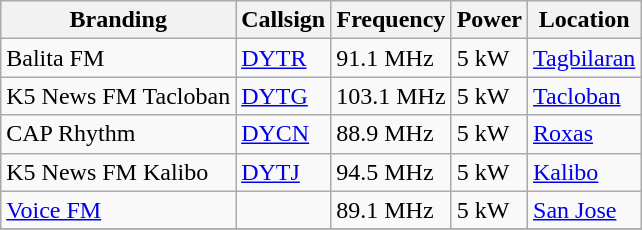<table class="wikitable">
<tr>
<th>Branding</th>
<th>Callsign</th>
<th>Frequency</th>
<th>Power</th>
<th>Location</th>
</tr>
<tr>
<td>Balita FM</td>
<td><a href='#'>DYTR</a></td>
<td>91.1 MHz</td>
<td>5 kW</td>
<td><a href='#'>Tagbilaran</a></td>
</tr>
<tr>
<td>K5 News FM Tacloban</td>
<td><a href='#'>DYTG</a></td>
<td>103.1 MHz</td>
<td>5 kW</td>
<td><a href='#'>Tacloban</a></td>
</tr>
<tr>
<td>CAP Rhythm</td>
<td><a href='#'>DYCN</a></td>
<td>88.9 MHz</td>
<td>5 kW</td>
<td><a href='#'>Roxas</a></td>
</tr>
<tr>
<td>K5 News FM Kalibo</td>
<td><a href='#'>DYTJ</a></td>
<td>94.5 MHz</td>
<td>5 kW</td>
<td><a href='#'>Kalibo</a></td>
</tr>
<tr>
<td><a href='#'>Voice FM</a></td>
<td></td>
<td>89.1 MHz</td>
<td>5 kW</td>
<td><a href='#'>San Jose</a></td>
</tr>
<tr>
</tr>
</table>
